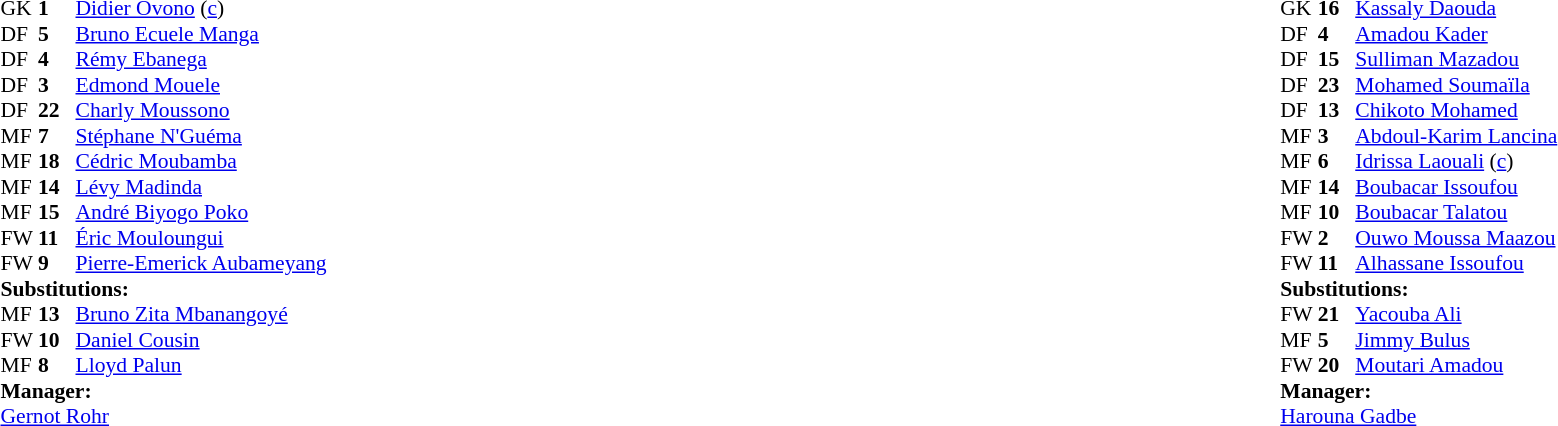<table width="100%">
<tr>
<td valign="top" width="50%"><br><table style="font-size: 90%" cellspacing="0" cellpadding="0">
<tr>
<th width="25"></th>
<th width="25"></th>
</tr>
<tr>
<td>GK</td>
<td><strong>1</strong></td>
<td><a href='#'>Didier Ovono</a> (<a href='#'>c</a>)</td>
</tr>
<tr>
<td>DF</td>
<td><strong>5</strong></td>
<td><a href='#'>Bruno Ecuele Manga</a></td>
</tr>
<tr>
<td>DF</td>
<td><strong>4</strong></td>
<td><a href='#'>Rémy Ebanega</a></td>
</tr>
<tr>
<td>DF</td>
<td><strong>3</strong></td>
<td><a href='#'>Edmond Mouele</a></td>
</tr>
<tr>
<td>DF</td>
<td><strong>22</strong></td>
<td><a href='#'>Charly Moussono</a></td>
</tr>
<tr>
<td>MF</td>
<td><strong>7</strong></td>
<td><a href='#'>Stéphane N'Guéma</a></td>
<td></td>
<td></td>
</tr>
<tr>
<td>MF</td>
<td><strong>18</strong></td>
<td><a href='#'>Cédric Moubamba</a></td>
</tr>
<tr>
<td>MF</td>
<td><strong>14</strong></td>
<td><a href='#'>Lévy Madinda</a></td>
</tr>
<tr>
<td>MF</td>
<td><strong>15</strong></td>
<td><a href='#'>André Biyogo Poko</a></td>
<td></td>
<td></td>
</tr>
<tr>
<td>FW</td>
<td><strong>11</strong></td>
<td><a href='#'>Éric Mouloungui</a></td>
</tr>
<tr>
<td>FW</td>
<td><strong>9</strong></td>
<td><a href='#'>Pierre-Emerick Aubameyang</a></td>
<td></td>
<td></td>
</tr>
<tr>
<td colspan=3><strong>Substitutions:</strong></td>
</tr>
<tr>
<td>MF</td>
<td><strong>13</strong></td>
<td><a href='#'>Bruno Zita Mbanangoyé</a></td>
<td></td>
<td></td>
</tr>
<tr>
<td>FW</td>
<td><strong>10</strong></td>
<td><a href='#'>Daniel Cousin</a></td>
<td></td>
<td></td>
</tr>
<tr>
<td>MF</td>
<td><strong>8</strong></td>
<td><a href='#'>Lloyd Palun</a></td>
<td></td>
<td></td>
</tr>
<tr>
<td colspan=3><strong>Manager:</strong></td>
</tr>
<tr>
<td colspan=3> <a href='#'>Gernot Rohr</a></td>
</tr>
</table>
</td>
<td valign="top"></td>
<td valign="top" width="50%"><br><table style="font-size: 90%" cellspacing="0" cellpadding="0" align="center">
<tr>
<th width=25></th>
<th width=25></th>
</tr>
<tr>
<td>GK</td>
<td><strong>16</strong></td>
<td><a href='#'>Kassaly Daouda</a></td>
</tr>
<tr>
<td>DF</td>
<td><strong>4</strong></td>
<td><a href='#'>Amadou Kader</a></td>
</tr>
<tr>
<td>DF</td>
<td><strong>15</strong></td>
<td><a href='#'>Sulliman Mazadou</a></td>
<td></td>
<td></td>
</tr>
<tr>
<td>DF</td>
<td><strong>23</strong></td>
<td><a href='#'>Mohamed Soumaïla</a></td>
</tr>
<tr>
<td>DF</td>
<td><strong>13</strong></td>
<td><a href='#'>Chikoto Mohamed</a></td>
</tr>
<tr>
<td>MF</td>
<td><strong>3</strong></td>
<td><a href='#'>Abdoul-Karim Lancina</a></td>
</tr>
<tr>
<td>MF</td>
<td><strong>6</strong></td>
<td><a href='#'>Idrissa Laouali</a> (<a href='#'>c</a>)</td>
</tr>
<tr>
<td>MF</td>
<td><strong>14</strong></td>
<td><a href='#'>Boubacar Issoufou</a></td>
<td></td>
<td></td>
</tr>
<tr>
<td>MF</td>
<td><strong>10</strong></td>
<td><a href='#'>Boubacar Talatou</a></td>
</tr>
<tr>
<td>FW</td>
<td><strong>2</strong></td>
<td><a href='#'>Ouwo Moussa Maazou</a></td>
</tr>
<tr>
<td>FW</td>
<td><strong>11</strong></td>
<td><a href='#'>Alhassane Issoufou</a></td>
<td></td>
<td></td>
</tr>
<tr>
<td colspan=3><strong>Substitutions:</strong></td>
</tr>
<tr>
<td>FW</td>
<td><strong>21</strong></td>
<td><a href='#'>Yacouba Ali</a></td>
<td></td>
<td></td>
</tr>
<tr>
<td>MF</td>
<td><strong>5</strong></td>
<td><a href='#'>Jimmy Bulus</a></td>
<td></td>
<td></td>
</tr>
<tr>
<td>FW</td>
<td><strong>20</strong></td>
<td><a href='#'>Moutari Amadou</a></td>
<td></td>
<td></td>
</tr>
<tr>
<td colspan=3><strong>Manager:</strong></td>
</tr>
<tr>
<td colspan=3><a href='#'>Harouna Gadbe</a></td>
</tr>
</table>
</td>
</tr>
</table>
